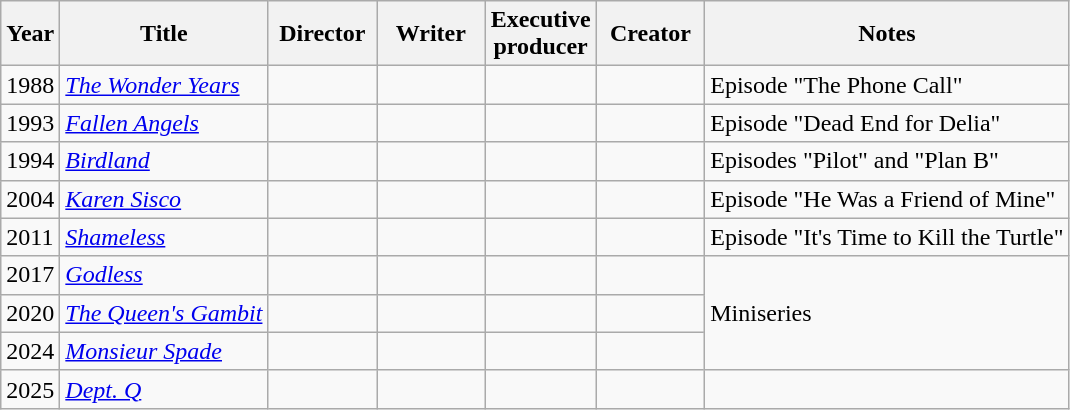<table class=wikitable>
<tr>
<th>Year</th>
<th>Title</th>
<th width=65>Director</th>
<th width=65>Writer</th>
<th width=65>Executive<br>producer</th>
<th width=65>Creator</th>
<th>Notes</th>
</tr>
<tr>
<td>1988</td>
<td><em><a href='#'>The Wonder Years</a></em></td>
<td></td>
<td></td>
<td></td>
<td></td>
<td>Episode "The Phone Call"</td>
</tr>
<tr>
<td>1993</td>
<td><em><a href='#'>Fallen Angels</a></em></td>
<td></td>
<td></td>
<td></td>
<td></td>
<td>Episode "Dead End for Delia"</td>
</tr>
<tr>
<td>1994</td>
<td><em><a href='#'>Birdland</a></em></td>
<td></td>
<td></td>
<td></td>
<td></td>
<td>Episodes "Pilot" and "Plan B"</td>
</tr>
<tr>
<td>2004</td>
<td><em><a href='#'>Karen Sisco</a></em></td>
<td></td>
<td></td>
<td></td>
<td></td>
<td>Episode "He Was a Friend of Mine"</td>
</tr>
<tr>
<td>2011</td>
<td><em><a href='#'>Shameless</a></em></td>
<td></td>
<td></td>
<td></td>
<td></td>
<td>Episode "It's Time to Kill the Turtle"</td>
</tr>
<tr>
<td>2017</td>
<td><em><a href='#'>Godless</a></em></td>
<td></td>
<td></td>
<td></td>
<td></td>
<td rowspan=3>Miniseries</td>
</tr>
<tr>
<td>2020</td>
<td><em><a href='#'>The Queen's Gambit</a></em></td>
<td></td>
<td></td>
<td></td>
<td></td>
</tr>
<tr>
<td>2024</td>
<td><em><a href='#'>Monsieur Spade</a></em></td>
<td></td>
<td></td>
<td></td>
<td></td>
</tr>
<tr>
<td>2025</td>
<td><em><a href='#'>Dept. Q</a></em></td>
<td></td>
<td></td>
<td></td>
<td></td>
<td></td>
</tr>
</table>
